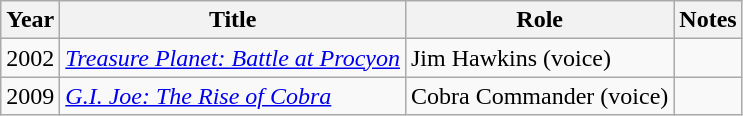<table class="wikitable">
<tr>
<th>Year</th>
<th>Title</th>
<th>Role</th>
<th>Notes</th>
</tr>
<tr>
<td>2002</td>
<td><em><a href='#'>Treasure Planet: Battle at Procyon</a></em></td>
<td>Jim Hawkins (voice)</td>
<td></td>
</tr>
<tr>
<td>2009</td>
<td><em><a href='#'>G.I. Joe: The Rise of Cobra</a></em></td>
<td>Cobra Commander (voice)</td>
<td></td>
</tr>
</table>
